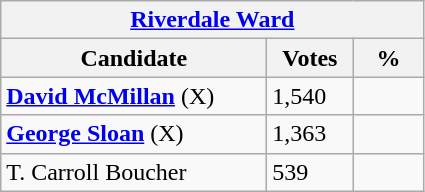<table class="wikitable">
<tr>
<th colspan="3"><a href='#'>Riverdale Ward</a></th>
</tr>
<tr>
<th style="width: 170px">Candidate</th>
<th style="width: 50px">Votes</th>
<th style="width: 40px">%</th>
</tr>
<tr>
<td><strong><a href='#'>David McMillan</a></strong> (X)</td>
<td>1,540</td>
<td></td>
</tr>
<tr>
<td><strong><a href='#'>George Sloan</a></strong> (X)</td>
<td>1,363</td>
<td></td>
</tr>
<tr>
<td>T. Carroll Boucher</td>
<td>539</td>
<td></td>
</tr>
</table>
